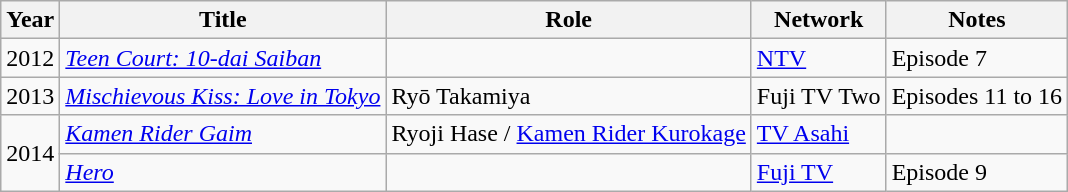<table class="wikitable">
<tr>
<th>Year</th>
<th>Title</th>
<th>Role</th>
<th>Network</th>
<th>Notes</th>
</tr>
<tr>
<td>2012</td>
<td><em><a href='#'>Teen Court: 10-dai Saiban</a></em></td>
<td></td>
<td><a href='#'>NTV</a></td>
<td>Episode 7</td>
</tr>
<tr>
<td>2013</td>
<td><em><a href='#'>Mischievous Kiss: Love in Tokyo</a></em></td>
<td>Ryō Takamiya</td>
<td>Fuji TV Two</td>
<td>Episodes 11 to 16</td>
</tr>
<tr>
<td rowspan="2">2014</td>
<td><em><a href='#'>Kamen Rider Gaim</a></em></td>
<td>Ryoji Hase / <a href='#'>Kamen Rider Kurokage</a></td>
<td><a href='#'>TV Asahi</a></td>
<td></td>
</tr>
<tr>
<td><em><a href='#'>Hero</a></em></td>
<td></td>
<td><a href='#'>Fuji TV</a></td>
<td>Episode 9</td>
</tr>
</table>
